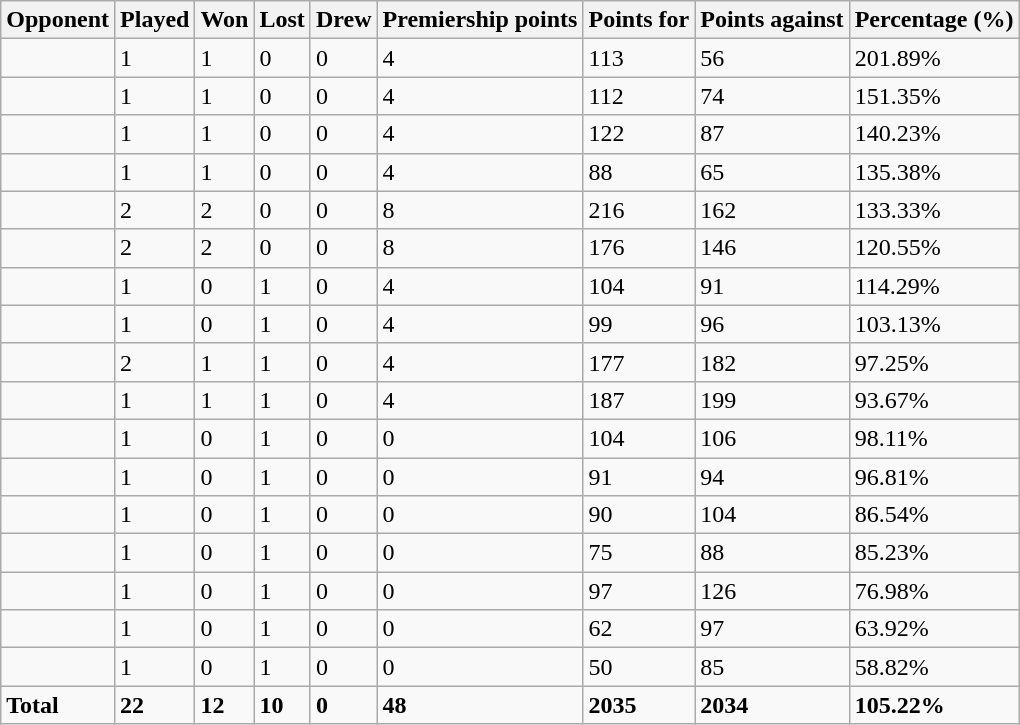<table class="wikitable">
<tr>
<th>Opponent</th>
<th>Played</th>
<th>Won</th>
<th>Lost</th>
<th>Drew</th>
<th>Premiership points</th>
<th>Points for</th>
<th>Points against</th>
<th>Percentage (%)</th>
</tr>
<tr>
<td></td>
<td>1</td>
<td>1</td>
<td>0</td>
<td>0</td>
<td>4</td>
<td>113</td>
<td>56</td>
<td>201.89%</td>
</tr>
<tr>
<td></td>
<td>1</td>
<td>1</td>
<td>0</td>
<td>0</td>
<td>4</td>
<td>112</td>
<td>74</td>
<td>151.35%</td>
</tr>
<tr>
<td></td>
<td>1</td>
<td>1</td>
<td>0</td>
<td>0</td>
<td>4</td>
<td>122</td>
<td>87</td>
<td>140.23%</td>
</tr>
<tr>
<td></td>
<td>1</td>
<td>1</td>
<td>0</td>
<td>0</td>
<td>4</td>
<td>88</td>
<td>65</td>
<td>135.38%</td>
</tr>
<tr>
<td></td>
<td>2</td>
<td>2</td>
<td>0</td>
<td>0</td>
<td>8</td>
<td>216</td>
<td>162</td>
<td>133.33%</td>
</tr>
<tr>
<td></td>
<td>2</td>
<td>2</td>
<td>0</td>
<td>0</td>
<td>8</td>
<td>176</td>
<td>146</td>
<td>120.55%</td>
</tr>
<tr>
<td></td>
<td>1</td>
<td>0</td>
<td>1</td>
<td>0</td>
<td>4</td>
<td>104</td>
<td>91</td>
<td>114.29%</td>
</tr>
<tr>
<td></td>
<td>1</td>
<td>0</td>
<td>1</td>
<td>0</td>
<td>4</td>
<td>99</td>
<td>96</td>
<td>103.13%</td>
</tr>
<tr>
<td></td>
<td>2</td>
<td>1</td>
<td>1</td>
<td>0</td>
<td>4</td>
<td>177</td>
<td>182</td>
<td>97.25%</td>
</tr>
<tr>
<td></td>
<td>1</td>
<td>1</td>
<td>1</td>
<td>0</td>
<td>4</td>
<td>187</td>
<td>199</td>
<td>93.67%</td>
</tr>
<tr>
<td></td>
<td>1</td>
<td>0</td>
<td>1</td>
<td>0</td>
<td>0</td>
<td>104</td>
<td>106</td>
<td>98.11%</td>
</tr>
<tr>
<td></td>
<td>1</td>
<td>0</td>
<td>1</td>
<td>0</td>
<td>0</td>
<td>91</td>
<td>94</td>
<td>96.81%</td>
</tr>
<tr>
<td></td>
<td>1</td>
<td>0</td>
<td>1</td>
<td>0</td>
<td>0</td>
<td>90</td>
<td>104</td>
<td>86.54%</td>
</tr>
<tr>
<td></td>
<td>1</td>
<td>0</td>
<td>1</td>
<td>0</td>
<td>0</td>
<td>75</td>
<td>88</td>
<td>85.23%</td>
</tr>
<tr>
<td></td>
<td>1</td>
<td>0</td>
<td>1</td>
<td>0</td>
<td>0</td>
<td>97</td>
<td>126</td>
<td>76.98%</td>
</tr>
<tr>
<td></td>
<td>1</td>
<td>0</td>
<td>1</td>
<td>0</td>
<td>0</td>
<td>62</td>
<td>97</td>
<td>63.92%</td>
</tr>
<tr>
<td></td>
<td>1</td>
<td>0</td>
<td>1</td>
<td>0</td>
<td>0</td>
<td>50</td>
<td>85</td>
<td>58.82%</td>
</tr>
<tr>
<td><strong>Total</strong></td>
<td><strong>22</strong></td>
<td><strong>12</strong></td>
<td><strong>10</strong></td>
<td><strong>0</strong></td>
<td><strong>48</strong></td>
<td><strong>2035</strong></td>
<td><strong>2034</strong></td>
<td><strong>105.22%</strong></td>
</tr>
</table>
